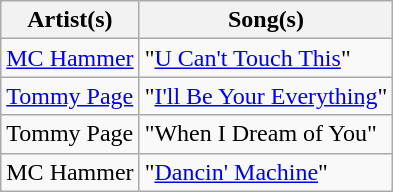<table class="wikitable">
<tr>
<th>Artist(s)</th>
<th>Song(s)</th>
</tr>
<tr>
<td><a href='#'>MC Hammer</a></td>
<td>"<a href='#'>U Can't Touch This</a>"</td>
</tr>
<tr>
<td><a href='#'>Tommy Page</a></td>
<td>"<a href='#'>I'll Be Your Everything</a>"</td>
</tr>
<tr>
<td>Tommy Page</td>
<td>"When I Dream of You"</td>
</tr>
<tr>
<td>MC Hammer</td>
<td>"<a href='#'>Dancin' Machine</a>"</td>
</tr>
</table>
